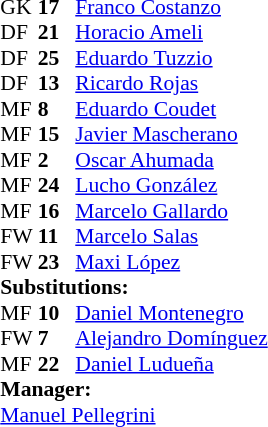<table cellspacing="0" cellpadding="0" style="font-size:90%; margin:0.2em auto;">
<tr>
<th width="25"></th>
<th width="25"></th>
</tr>
<tr>
<td>GK</td>
<td><strong>17</strong></td>
<td> <a href='#'>Franco Costanzo</a></td>
</tr>
<tr>
<td>DF</td>
<td><strong>21</strong></td>
<td> <a href='#'>Horacio Ameli</a></td>
</tr>
<tr>
<td>DF</td>
<td><strong>25</strong></td>
<td> <a href='#'>Eduardo Tuzzio</a></td>
<td></td>
<td></td>
</tr>
<tr>
<td>DF</td>
<td><strong>13</strong></td>
<td> <a href='#'>Ricardo Rojas</a></td>
<td></td>
<td></td>
</tr>
<tr>
<td>MF</td>
<td><strong>8</strong></td>
<td> <a href='#'>Eduardo Coudet</a></td>
</tr>
<tr>
<td>MF</td>
<td><strong>15</strong></td>
<td> <a href='#'>Javier Mascherano</a></td>
</tr>
<tr>
<td>MF</td>
<td><strong>2</strong></td>
<td> <a href='#'>Oscar Ahumada</a></td>
<td></td>
<td></td>
</tr>
<tr>
<td>MF</td>
<td><strong>24</strong></td>
<td> <a href='#'>Lucho González</a></td>
<td></td>
<td></td>
</tr>
<tr>
<td>MF</td>
<td><strong>16</strong></td>
<td> <a href='#'>Marcelo Gallardo</a></td>
</tr>
<tr>
<td>FW</td>
<td><strong>11</strong></td>
<td> <a href='#'>Marcelo Salas</a></td>
<td></td>
<td></td>
</tr>
<tr>
<td>FW</td>
<td><strong>23</strong></td>
<td> <a href='#'>Maxi López</a></td>
<td></td>
<td></td>
</tr>
<tr>
<td colspan=3><strong>Substitutions:</strong></td>
</tr>
<tr>
<td>MF</td>
<td><strong>10</strong></td>
<td> <a href='#'>Daniel Montenegro</a></td>
<td></td>
<td></td>
</tr>
<tr>
<td>FW</td>
<td><strong>7</strong></td>
<td> <a href='#'>Alejandro Domínguez</a></td>
<td></td>
<td></td>
</tr>
<tr>
<td>MF</td>
<td><strong>22</strong></td>
<td> <a href='#'>Daniel Ludueña</a></td>
<td></td>
<td></td>
</tr>
<tr>
<td colspan=3><strong>Manager:</strong></td>
</tr>
<tr>
<td colspan=4> <a href='#'>Manuel Pellegrini</a></td>
</tr>
</table>
